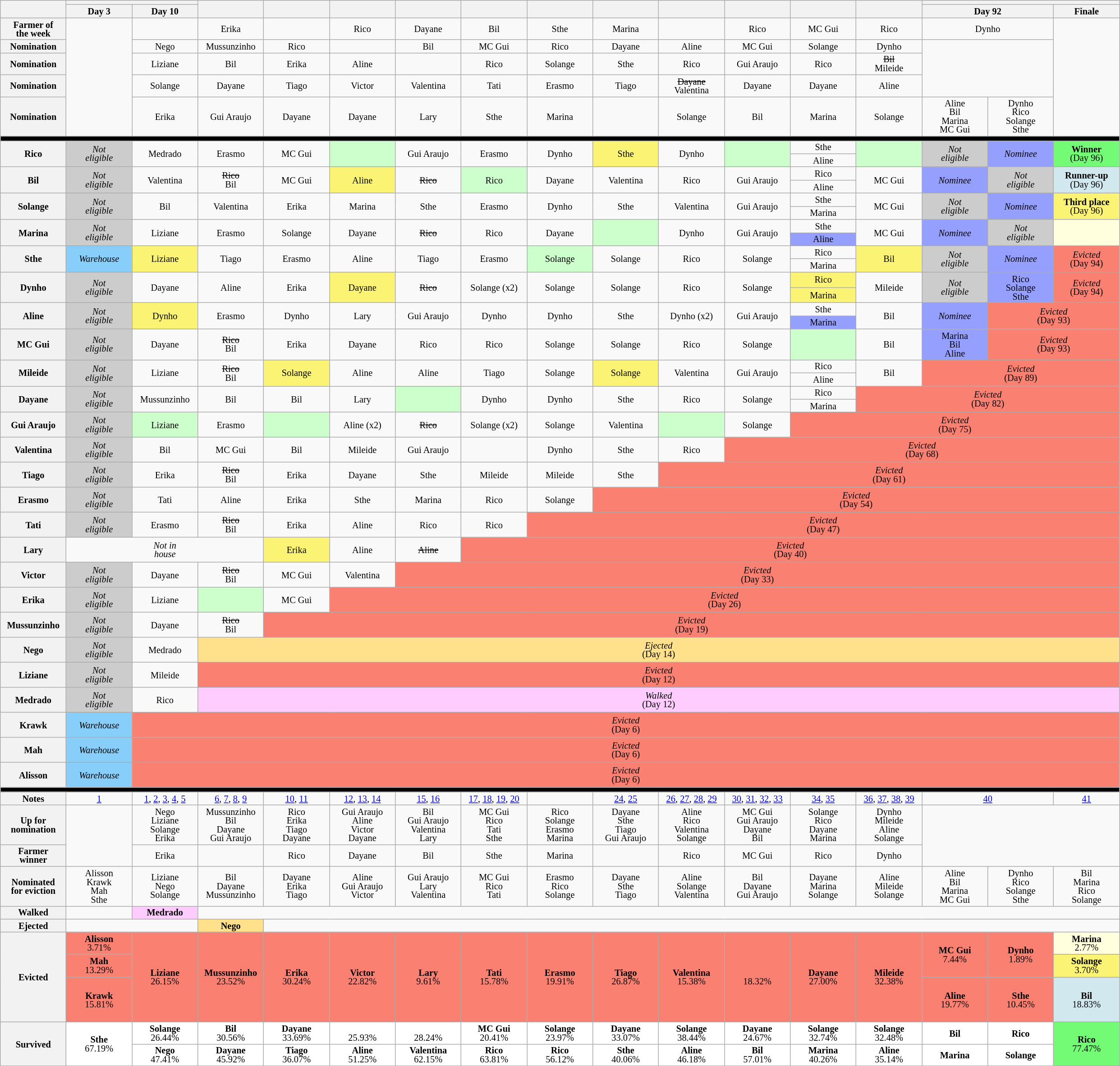<table class="wikitable" style="width:131.0%; text-align:center; font-size:85%; line-height:13px;">
<tr>
<th rowspan=2 width=05.25%></th>
<th colspan=2 width=10.50%></th>
<th rowspan=2 width=05.25%></th>
<th rowspan=2 width=05.25%></th>
<th rowspan=2 width=05.25%></th>
<th rowspan=2 width=05.25%></th>
<th rowspan=2 width=05.25%></th>
<th rowspan=2 width=05.25%></th>
<th rowspan=2 width=05.25%></th>
<th rowspan=2 width=05.25%></th>
<th rowspan=2 width=05.25%></th>
<th rowspan=2 width=05.25%></th>
<th rowspan=2 width=05.25%></th>
<th colspan=3></th>
</tr>
<tr>
<th width=05.25%>Day 3</th>
<th width=05.25%>Day 10</th>
<th width=10.50% colspan=2>Day 92</th>
<th width=05.25%>Finale</th>
</tr>
<tr>
<th>Farmer of<br>the week</th>
<td rowspan=5></td>
<td></td>
<td>Erika</td>
<td></td>
<td>Rico</td>
<td>Dayane</td>
<td>Bil</td>
<td>Sthe</td>
<td>Marina</td>
<td></td>
<td>Rico</td>
<td>MC Gui</td>
<td>Rico</td>
<td colspan=2>Dynho</td>
<td rowspan=5></td>
</tr>
<tr>
<th>Nomination<br></th>
<td>Nego</td>
<td>Mussunzinho</td>
<td>Rico</td>
<td></td>
<td>Bil</td>
<td>MC Gui</td>
<td>Rico</td>
<td>Dayane</td>
<td>Aline</td>
<td>MC Gui</td>
<td>Solange</td>
<td>Dynho</td>
<td rowspan=3 colspan=2></td>
</tr>
<tr>
<th>Nomination<br></th>
<td>Liziane</td>
<td>Bil</td>
<td>Erika</td>
<td>Aline</td>
<td></td>
<td>Rico</td>
<td>Solange</td>
<td>Sthe</td>
<td>Rico</td>
<td>Gui Araujo</td>
<td>Rico</td>
<td><s>Bil</s><br>Mileide</td>
</tr>
<tr>
<th>Nomination<br></th>
<td>Solange</td>
<td>Dayane</td>
<td>Tiago</td>
<td>Victor</td>
<td>Valentina</td>
<td>Tati</td>
<td>Erasmo</td>
<td>Tiago</td>
<td><s>Dayane</s><br>Valentina</td>
<td>Dayane</td>
<td>Dayane</td>
<td>Aline</td>
</tr>
<tr>
<th>Nomination<br></th>
<td>Erika</td>
<td>Gui Araujo</td>
<td>Dayane</td>
<td>Dayane</td>
<td>Lary</td>
<td>Sthe</td>
<td>Marina</td>
<td></td>
<td>Solange</td>
<td>Bil</td>
<td>Marina</td>
<td>Solange</td>
<td>Aline<br>Bil<br>Marina<br>MC Gui</td>
<td>Dynho<br>Rico<br>Solange<br>Sthe</td>
</tr>
<tr>
<td bgcolor=000000 colspan=17></td>
</tr>
<tr>
<th rowspan=2>Rico</th>
<td rowspan=2 bgcolor=CCCCCC><em>Not<br>eligible</em></td>
<td rowspan=2>Medrado</td>
<td rowspan=2>Erasmo</td>
<td rowspan=2>MC Gui</td>
<td rowspan=2 bgcolor=CCFFCC></td>
<td rowspan=2>Gui Araujo</td>
<td rowspan=2>Erasmo</td>
<td rowspan=2>Dynho</td>
<td rowspan=2 bgcolor=FBF373>Sthe</td>
<td rowspan=2>Dynho</td>
<td rowspan=2 bgcolor=CCFFCC></td>
<td>Sthe</td>
<td rowspan=2 bgcolor=CCFFCC></td>
<td rowspan=2 bgcolor=CCCCCC><em>Not<br>eligible</em></td>
<td rowspan=2 bgcolor=959FFD><em>Nominee</em></td>
<td rowspan=2 bgcolor=73FB76><strong>Winner</strong><br>(Day 96)</td>
</tr>
<tr>
<td>Aline</td>
</tr>
<tr>
<th rowspan=2>Bil</th>
<td rowspan=2 bgcolor=CCCCCC><em>Not<br>eligible</em></td>
<td rowspan=2>Valentina</td>
<td rowspan=2><s>Rico</s><br>Bil</td>
<td rowspan=2>MC Gui</td>
<td rowspan=2 bgcolor=FBF373>Aline</td>
<td rowspan=2><s>Rico</s></td>
<td rowspan=2 bgcolor=CCFFCC>Rico</td>
<td rowspan=2>Dayane</td>
<td rowspan=2>Valentina</td>
<td rowspan=2>Rico</td>
<td rowspan=2>Gui Araujo</td>
<td>Rico</td>
<td rowspan=2>MC Gui</td>
<td rowspan=2 bgcolor=959FFD><em>Nominee</em></td>
<td rowspan=2 bgcolor=CCCCCC><em>Not<br>eligible</em></td>
<td rowspan=2 bgcolor=D1E8EF><strong>Runner-up</strong><br>(Day 96)</td>
</tr>
<tr>
<td>Aline</td>
</tr>
<tr>
<th rowspan=2>Solange</th>
<td rowspan=2 bgcolor=CCCCCC><em>Not<br>eligible</em></td>
<td rowspan=2>Bil</td>
<td rowspan=2>Valentina</td>
<td rowspan=2>Erika</td>
<td rowspan=2>Marina</td>
<td rowspan=2>Sthe</td>
<td rowspan=2>Erasmo</td>
<td rowspan=2>Dynho</td>
<td rowspan=2>Sthe</td>
<td rowspan=2>Valentina</td>
<td rowspan=2>Gui Araujo</td>
<td>Sthe</td>
<td rowspan=2>MC Gui</td>
<td rowspan=2 bgcolor=CCCCCC><em>Not<br>eligible</em></td>
<td rowspan=2 bgcolor=959FFD><em>Nominee</em></td>
<td rowspan=2 bgcolor=FBF373><strong>Third place</strong><br>(Day 96)</td>
</tr>
<tr>
<td>Marina</td>
</tr>
<tr>
<th rowspan=2>Marina</th>
<td rowspan=2 bgcolor=CCCCCC><em>Not<br>eligible</em></td>
<td rowspan=2>Liziane</td>
<td rowspan=2>Erasmo</td>
<td rowspan=2>Solange</td>
<td rowspan=2>Dayane</td>
<td rowspan=2><s>Rico</s></td>
<td rowspan=2>Rico</td>
<td rowspan=2>Dayane</td>
<td rowspan=2 bgcolor=CCFFCC></td>
<td rowspan=2>Dynho</td>
<td rowspan=2>Gui Araujo</td>
<td>Sthe</td>
<td rowspan=2>MC Gui</td>
<td rowspan=2 bgcolor=959FFD><em>Nominee</em></td>
<td rowspan=2 bgcolor=CCCCCC><em>Not<br>eligible</em></td>
<td rowspan=2 bgcolor=FFFFDD></td>
</tr>
<tr>
<td bgcolor=959FFD>Aline</td>
</tr>
<tr>
<th rowspan=2>Sthe</th>
<td rowspan=2 bgcolor=87CEFA><em>Warehouse</em></td>
<td rowspan=2 bgcolor=FBF373>Liziane</td>
<td rowspan=2>Tiago</td>
<td rowspan=2>Erasmo</td>
<td rowspan=2>Aline</td>
<td rowspan=2>Tiago</td>
<td rowspan=2>Erasmo</td>
<td rowspan=2 bgcolor=CCFFCC>Solange</td>
<td rowspan=2>Solange</td>
<td rowspan=2>Rico</td>
<td rowspan=2>Solange</td>
<td>Rico</td>
<td rowspan=2 bgcolor=FBF373>Bil</td>
<td rowspan=2 bgcolor=CCCCCC><em>Not<br>eligible</em></td>
<td rowspan=2 bgcolor=959FFD><em>Nominee</em></td>
<td rowspan=2 bgcolor=FA8072><em>Evicted</em><br>(Day 94)</td>
</tr>
<tr>
<td>Marina</td>
</tr>
<tr>
<th rowspan=2>Dynho</th>
<td rowspan=2 bgcolor=CCCCCC><em>Not<br>eligible</em></td>
<td rowspan=2>Dayane</td>
<td rowspan=2>Aline</td>
<td rowspan=2>Erika</td>
<td rowspan=2 bgcolor=FBF373>Dayane</td>
<td rowspan=2><s>Rico</s></td>
<td rowspan=2>Solange (x2)</td>
<td rowspan=2>Solange</td>
<td rowspan=2>Solange</td>
<td rowspan=2>Rico</td>
<td rowspan=2>Solange</td>
<td bgcolor=FBF373>Rico</td>
<td rowspan=2>Mileide</td>
<td rowspan=2 bgcolor=CCCCCC><em>Not<br>eligible</em></td>
<td rowspan=2 bgcolor=959FFD>Rico<br>Solange<br>Sthe</td>
<td rowspan=2 bgcolor=FA8072><em>Evicted</em><br>(Day 94)</td>
</tr>
<tr>
<td bgcolor=FBF373>Marina</td>
</tr>
<tr>
<th rowspan=2>Aline</th>
<td rowspan=2 bgcolor=CCCCCC><em>Not<br>eligible</em></td>
<td rowspan=2 bgcolor=FBF373>Dynho</td>
<td rowspan=2>Erasmo</td>
<td rowspan=2>Dynho</td>
<td rowspan=2>Lary</td>
<td rowspan=2>Gui Araujo</td>
<td rowspan=2>Dynho</td>
<td rowspan=2>Dynho</td>
<td rowspan=2>Sthe</td>
<td rowspan=2>Dynho (x2)</td>
<td rowspan=2>Gui Araujo</td>
<td>Sthe</td>
<td rowspan=2>Bil</td>
<td rowspan=2 bgcolor=959FFD><em>Nominee</em></td>
<td rowspan=2 colspan=2 bgcolor=FA8072><em>Evicted</em><br>(Day 93)</td>
</tr>
<tr>
<td bgcolor=959FFD>Marina</td>
</tr>
<tr style="height:37px">
<th>MC Gui</th>
<td bgcolor=CCCCCC><em>Not<br>eligible</em></td>
<td>Dayane</td>
<td><s>Rico</s><br>Bil</td>
<td>Erika</td>
<td>Dayane</td>
<td>Rico</td>
<td>Rico</td>
<td>Solange</td>
<td>Solange</td>
<td>Rico</td>
<td>Solange</td>
<td bgcolor=CCFFCC></td>
<td>Bil</td>
<td bgcolor=959FFD>Marina<br>Bil<br>Aline</td>
<td colspan=2 bgcolor=FA8072><em>Evicted</em><br>(Day 93)</td>
</tr>
<tr>
<th rowspan=2>Mileide</th>
<td rowspan=2 bgcolor=CCCCCC><em>Not<br>eligible</em></td>
<td rowspan=2>Liziane</td>
<td rowspan=2><s>Rico</s><br>Bil</td>
<td rowspan=2 bgcolor=FBF373>Solange</td>
<td rowspan=2>Aline</td>
<td rowspan=2>Aline</td>
<td rowspan=2>Tiago</td>
<td rowspan=2>Solange</td>
<td rowspan=2 bgcolor=FBF373>Solange</td>
<td rowspan=2>Valentina</td>
<td rowspan=2>Gui Araujo</td>
<td>Rico</td>
<td rowspan=2>Bil</td>
<td rowspan=2 colspan=3 bgcolor=FA8072><em>Evicted</em><br>(Day 89)</td>
</tr>
<tr>
<td>Aline</td>
</tr>
<tr>
<th rowspan=2>Dayane</th>
<td rowspan=2 bgcolor=CCCCCC><em>Not<br>eligible</em></td>
<td rowspan=2>Mussunzinho</td>
<td rowspan=2>Bil</td>
<td rowspan=2>Bil</td>
<td rowspan=2>Lary</td>
<td rowspan=2 bgcolor=CCFFCC></td>
<td rowspan=2>Dynho</td>
<td rowspan=2>Dynho</td>
<td rowspan=2>Sthe</td>
<td rowspan=2>Rico</td>
<td rowspan=2>Solange</td>
<td>Rico</td>
<td rowspan=2 colspan=4 bgcolor=FA8072><em>Evicted</em><br>(Day 82)</td>
</tr>
<tr>
<td>Marina</td>
</tr>
<tr style="height:37px">
<th>Gui Araujo</th>
<td bgcolor=CCCCCC><em>Not<br>eligible</em></td>
<td bgcolor=CCFFCC>Liziane</td>
<td>Erasmo</td>
<td bgcolor=CCFFCC></td>
<td>Aline (x2)</td>
<td><s>Rico</s></td>
<td>Solange (x2)</td>
<td>Solange</td>
<td>Valentina</td>
<td bgcolor=CCFFCC></td>
<td>Solange</td>
<td colspan=5 bgcolor=FA8072><em>Evicted</em><br>(Day 75)</td>
</tr>
<tr style="height:37px">
<th>Valentina</th>
<td bgcolor=CCCCCC><em>Not<br>eligible</em></td>
<td>Bil</td>
<td>MC Gui</td>
<td>Bil</td>
<td>Mileide</td>
<td>Gui Araujo</td>
<td></td>
<td>Dynho</td>
<td>Sthe</td>
<td>Rico</td>
<td colspan=6 bgcolor=FA8072><em>Evicted</em><br>(Day 68)</td>
</tr>
<tr style="height:37px">
<th>Tiago</th>
<td bgcolor=CCCCCC><em>Not<br>eligible</em></td>
<td>Erika</td>
<td><s>Rico</s><br>Bil</td>
<td>Erika</td>
<td>Dayane</td>
<td>Sthe</td>
<td>Mileide</td>
<td>Mileide</td>
<td>Sthe</td>
<td colspan=7 bgcolor=FA8072><em>Evicted</em><br>(Day 61)</td>
</tr>
<tr style="height:37px">
<th>Erasmo</th>
<td bgcolor=CCCCCC><em>Not<br>eligible</em></td>
<td>Tati</td>
<td>Aline</td>
<td>Erika</td>
<td>Sthe</td>
<td>Marina</td>
<td>Rico</td>
<td>Solange</td>
<td colspan=8 bgcolor=FA8072><em>Evicted</em><br>(Day 54)</td>
</tr>
<tr style="height:37px">
<th>Tati</th>
<td bgcolor=CCCCCC><em>Not<br>eligible</em></td>
<td>Erasmo</td>
<td><s>Rico</s><br>Bil</td>
<td>Erika</td>
<td>Aline</td>
<td>Rico</td>
<td>Rico</td>
<td colspan=9 bgcolor=FA8072><em>Evicted</em><br>(Day 47)</td>
</tr>
<tr style="height:37px">
<th>Lary</th>
<td colspan=3><em>Not in<br>house</em></td>
<td bgcolor=FBF373>Erika</td>
<td>Aline</td>
<td><s>Aline</s></td>
<td colspan=10 bgcolor=FA8072><em>Evicted</em><br>(Day 40)</td>
</tr>
<tr style="height:37px">
<th>Victor</th>
<td bgcolor=CCCCCC><em>Not<br>eligible</em></td>
<td>Dayane</td>
<td><s>Rico</s><br>Bil</td>
<td>MC Gui</td>
<td>Valentina</td>
<td colspan=11 bgcolor=FA8072><em>Evicted</em><br>(Day 33)</td>
</tr>
<tr style="height:37px">
<th>Erika</th>
<td bgcolor=CCCCCC><em>Not<br>eligible</em></td>
<td>Liziane</td>
<td bgcolor=CCFFCC></td>
<td>MC Gui</td>
<td colspan=12 bgcolor=FA8072><em>Evicted</em><br>(Day 26)</td>
</tr>
<tr style="height:37px">
<th>Mussunzinho</th>
<td bgcolor=CCCCCC><em>Not<br>eligible</em></td>
<td>Dayane</td>
<td><s>Rico</s><br>Bil</td>
<td colspan=13 bgcolor=FA8072><em>Evicted</em><br>(Day 19)</td>
</tr>
<tr style="height:37px">
<th>Nego</th>
<td bgcolor=CCCCCC><em>Not<br>eligible</em></td>
<td>Medrado</td>
<td colspan=14 bgcolor=FFE08B><em>Ejected</em><br>(Day 14)</td>
</tr>
<tr style="height:37px">
<th>Liziane</th>
<td bgcolor=CCCCCC><em>Not<br>eligible</em></td>
<td>Mileide</td>
<td colspan=14 bgcolor=FA8072><em>Evicted</em><br>(Day 12)</td>
</tr>
<tr style="height:37px">
<th>Medrado</th>
<td bgcolor=CCCCCC><em>Not<br>eligible</em></td>
<td>Rico</td>
<td colspan=14 bgcolor=FFCCFF><em>Walked</em><br>(Day 12)</td>
</tr>
<tr style="height:37px">
<th>Krawk</th>
<td bgcolor=87CEFA><em>Warehouse</em></td>
<td colspan=15 bgcolor=FA8072><em>Evicted</em><br>(Day 6)</td>
</tr>
<tr style="height:37px">
<th>Mah</th>
<td bgcolor=87CEFA><em>Warehouse</em></td>
<td colspan=15 bgcolor=FA8072><em>Evicted</em><br>(Day 6)</td>
</tr>
<tr style="height:37px">
<th>Alisson</th>
<td bgcolor=87CEFA><em>Warehouse</em></td>
<td colspan=15 bgcolor=FA8072><em>Evicted</em><br>(Day 6)</td>
</tr>
<tr>
<td bgcolor=000000 colspan=17></td>
</tr>
<tr>
<th>Notes</th>
<td><a href='#'>1</a></td>
<td><a href='#'>1</a>, <a href='#'>2</a>, <a href='#'>3</a>, <a href='#'>4</a>, <a href='#'>5</a></td>
<td><a href='#'>6</a>, <a href='#'>7</a>, <a href='#'>8</a>, <a href='#'>9</a></td>
<td><a href='#'>10</a>, <a href='#'>11</a></td>
<td><a href='#'>12</a>, <a href='#'>13</a>, <a href='#'>14</a></td>
<td><a href='#'>15</a>, <a href='#'>16</a></td>
<td><a href='#'>17</a>, <a href='#'>18</a>, <a href='#'>19</a>, <a href='#'>20</a></td>
<td></td>
<td><a href='#'>24</a>, <a href='#'>25</a></td>
<td><a href='#'>26</a>, <a href='#'>27</a>, <a href='#'>28</a>, <a href='#'>29</a></td>
<td><a href='#'>30</a>, <a href='#'>31</a>, <a href='#'>32</a>, <a href='#'>33</a></td>
<td><a href='#'>34</a>, <a href='#'>35</a></td>
<td><a href='#'>36</a>, <a href='#'>37</a>, <a href='#'>38</a>, <a href='#'>39</a></td>
<td colspan=2><a href='#'>40</a></td>
<td><a href='#'>41</a></td>
</tr>
<tr>
<th>Up for<br>nomination</th>
<td rowspan=2></td>
<td>Nego<br>Liziane<br>Solange<br>Erika</td>
<td>Mussunzinho<br>Bil<br>Dayane<br>Gui Araujo</td>
<td>Rico<br>Erika<br>Tiago<br>Dayane</td>
<td>Gui Araujo<br>Aline<br>Victor<br>Dayane</td>
<td>Bil<br>Gui Araujo<br>Valentina<br>Lary</td>
<td>MC Gui<br>Rico<br>Tati<br>Sthe</td>
<td>Rico<br>Solange<br>Erasmo<br>Marina</td>
<td>Dayane<br>Sthe<br>Tiago<br>Gui Araujo</td>
<td>Aline<br>Rico<br>Valentina<br>Solange</td>
<td>MC Gui<br>Gui Araujo<br>Dayane<br>Bil</td>
<td>Solange<br>Rico<br>Dayane<br>Marina</td>
<td>Dynho<br>Mileide<br>Aline<br>Solange</td>
<td colspan=3 rowspan=2></td>
</tr>
<tr>
<th>Farmer<br>winner</th>
<td>Erika</td>
<td></td>
<td>Rico</td>
<td>Dayane</td>
<td>Bil</td>
<td>Sthe</td>
<td>Marina</td>
<td></td>
<td>Rico</td>
<td>MC Gui</td>
<td>Rico</td>
<td>Dynho</td>
</tr>
<tr>
<th>Nominated<br>for eviction</th>
<td>Alisson<br>Krawk<br>Mah<br>Sthe</td>
<td>Liziane<br>Nego<br>Solange</td>
<td>Bil<br>Dayane<br>Mussunzinho</td>
<td>Dayane<br>Erika<br>Tiago</td>
<td>Aline<br>Gui Araujo<br>Victor</td>
<td>Gui Araujo<br>Lary<br>Valentina</td>
<td>MC Gui<br>Rico<br>Tati</td>
<td>Erasmo<br>Rico<br>Solange</td>
<td>Dayane<br>Sthe<br>Tiago</td>
<td>Aline<br>Solange<br>Valentina</td>
<td>Bil<br>Dayane<br>Gui Araujo</td>
<td>Dayane<br>Marina<br>Solange</td>
<td>Aline<br>Mileide<br>Solange</td>
<td>Aline<br>Bil<br>Marina<br>MC Gui</td>
<td>Dynho<br>Rico<br>Solange<br>Sthe</td>
<td>Bil<br>Marina<br>Rico<br>Solange</td>
</tr>
<tr>
<th>Walked</th>
<td></td>
<td bgcolor=FFCCFF><strong>Medrado</strong></td>
<td colspan=14></td>
</tr>
<tr>
<th>Ejected</th>
<td colspan=2></td>
<td bgcolor=FFE08B><strong>Nego</strong></td>
<td colspan=13></td>
</tr>
<tr>
<th rowspan=4>Evicted</th>
<td rowspan=1 bgcolor=FA8072><strong>Alisson</strong><br>3.71%<br></td>
<td rowspan=4 bgcolor=FA8072><strong>Liziane</strong><br>26.15%<br></td>
<td rowspan=4 bgcolor=FA8072><strong>Mussunzinho</strong><br>23.52%<br></td>
<td rowspan=4 bgcolor=FA8072><strong>Erika</strong><br>30.24%<br></td>
<td rowspan=4 bgcolor=FA8072><strong>Victor</strong><br>22.82%<br></td>
<td rowspan=4 bgcolor=FA8072><strong>Lary</strong><br>9.61%<br></td>
<td rowspan=4 bgcolor=FA8072><strong>Tati</strong><br>15.78%<br></td>
<td rowspan=4 bgcolor=FA8072><strong>Erasmo</strong><br>19.91%<br></td>
<td rowspan=4 bgcolor=FA8072><strong>Tiago</strong><br>26.87%<br></td>
<td rowspan=4 bgcolor=FA8072><strong>Valentina</strong><br>15.38%<br></td>
<td rowspan=4 bgcolor=FA8072><strong></strong><br>18.32%<br></td>
<td rowspan=4 bgcolor=FA8072><strong>Dayane</strong><br>27.00%<br></td>
<td rowspan=4 bgcolor=FA8072><strong>Mileide</strong><br>32.38%<br></td>
<td rowspan=2 bgcolor=FA8072 style="height:60px"><strong>MC Gui</strong><br>7.44%<br></td>
<td rowspan=2 bgcolor=FA8072><strong>Dynho</strong><br>1.89%<br></td>
<td rowspan=1 bgcolor=FFFFDD><strong>Marina</strong><br>2.77%<br></td>
</tr>
<tr>
<td rowspan=2 bgcolor=FA8072><strong>Mah</strong><br>13.29%<br></td>
<td rowspan=2 bgcolor=FBF373><strong>Solange</strong><br>3.70%<br></td>
</tr>
<tr>
<td rowspan=2 bgcolor=FA8072 style="height:60px"><strong>Aline</strong><br>19.77%<br></td>
<td rowspan=2 bgcolor=FA8072><strong>Sthe</strong><br>10.45%<br></td>
</tr>
<tr>
<td rowspan=1 bgcolor=FA8072><strong>Krawk</strong><br>15.81%<br></td>
<td rowspan=1 bgcolor=D1E8EF><strong>Bil</strong><br>18.83%<br></td>
</tr>
<tr>
<th rowspan=2>Survived</th>
<td rowspan=2 bgcolor=FFFFFF><strong>Sthe</strong><br>67.19%<br></td>
<td rowspan=1 bgcolor=FFFFFF><strong>Solange</strong><br>26.44%<br></td>
<td rowspan=1 bgcolor=FFFFFF><strong>Bil</strong><br>30.56%<br></td>
<td rowspan=1 bgcolor=FFFFFF><strong>Dayane</strong><br>33.69%<br></td>
<td rowspan=1 bgcolor=FFFFFF><strong></strong><br>25.93%<br></td>
<td rowspan=1 bgcolor=FFFFFF><strong></strong><br>28.24%<br></td>
<td rowspan=1 bgcolor=FFFFFF><strong>MC Gui</strong><br>20.41%<br></td>
<td rowspan=1 bgcolor=FFFFFF><strong>Solange</strong><br>23.97%<br></td>
<td rowspan=1 bgcolor=FFFFFF><strong>Dayane</strong><br>33.07%<br></td>
<td rowspan=1 bgcolor=FFFFFF><strong>Solange</strong><br>38.44%<br></td>
<td rowspan=1 bgcolor=FFFFFF><strong>Dayane</strong><br>24.67%<br></td>
<td rowspan=1 bgcolor=FFFFFF><strong>Solange</strong><br>32.74%<br></td>
<td rowspan=1 bgcolor=FFFFFF><strong>Solange</strong><br>32.48%<br></td>
<td rowspan=1 bgcolor=FFFFFF><strong>Bil</strong><br></td>
<td rowspan=1 bgcolor=FFFFFF><strong>Rico</strong><br></td>
<td rowspan=2 bgcolor=73FB76><strong>Rico</strong><br>77.47%<br></td>
</tr>
<tr>
<td rowspan=1 bgcolor=FFFFFF><strong>Nego</strong><br>47.41%<br></td>
<td rowspan=1 bgcolor=FFFFFF><strong>Dayane</strong><br>45.92%<br></td>
<td rowspan=1 bgcolor=FFFFFF><strong>Tiago</strong><br>36.07%<br></td>
<td rowspan=1 bgcolor=FFFFFF><strong>Aline</strong><br>51.25%<br></td>
<td rowspan=1 bgcolor=FFFFFF><strong>Valentina</strong><br>62.15%<br></td>
<td rowspan=1 bgcolor=FFFFFF><strong>Rico</strong><br>63.81%<br></td>
<td rowspan=1 bgcolor=FFFFFF><strong>Rico</strong><br>56.12%<br></td>
<td rowspan=1 bgcolor=FFFFFF><strong>Sthe</strong><br>40.06%<br></td>
<td rowspan=1 bgcolor=FFFFFF><strong>Aline</strong><br>46.18%<br></td>
<td rowspan=1 bgcolor=FFFFFF><strong>Bil</strong><br>57.01%<br></td>
<td rowspan=1 bgcolor=FFFFFF><strong>Marina</strong><br>40.26%<br></td>
<td rowspan=1 bgcolor=FFFFFF><strong>Aline</strong><br>35.14%<br></td>
<td rowspan=1 bgcolor=FFFFFF><strong>Marina</strong><br></td>
<td rowspan=1 bgcolor=FFFFFF><strong>Solange</strong><br></td>
</tr>
</table>
